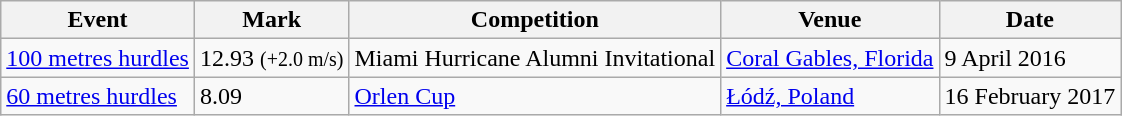<table class=wikitable>
<tr>
<th>Event</th>
<th>Mark</th>
<th>Competition</th>
<th>Venue</th>
<th>Date</th>
</tr>
<tr>
<td><a href='#'>100 metres hurdles</a></td>
<td>12.93 <small>(+2.0 m/s)</small></td>
<td>Miami Hurricane Alumni Invitational</td>
<td><a href='#'>Coral Gables, Florida</a></td>
<td>9 April 2016</td>
</tr>
<tr>
<td><a href='#'>60 metres hurdles</a></td>
<td>8.09</td>
<td><a href='#'>Orlen Cup</a></td>
<td><a href='#'>Łódź, Poland</a></td>
<td>16 February 2017</td>
</tr>
</table>
